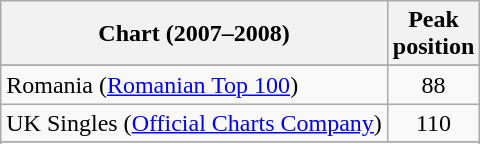<table class="wikitable sortable">
<tr>
<th>Chart (2007–2008)</th>
<th>Peak<br>position</th>
</tr>
<tr>
</tr>
<tr>
<td>Romania (<a href='#'>Romanian Top 100</a>)</td>
<td align="center">88</td>
</tr>
<tr>
<td align="left">UK Singles (<a href='#'>Official Charts Company</a>)</td>
<td align="center">110</td>
</tr>
<tr>
</tr>
<tr>
</tr>
<tr>
</tr>
<tr>
</tr>
</table>
